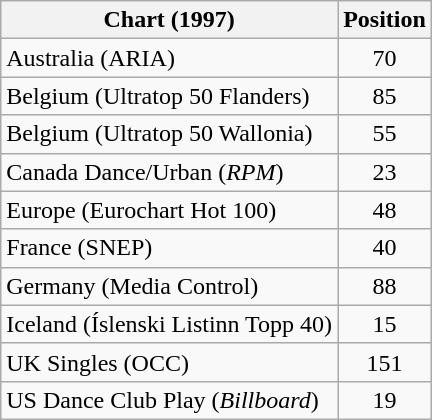<table class="wikitable sortable">
<tr>
<th>Chart (1997)</th>
<th>Position</th>
</tr>
<tr>
<td>Australia (ARIA)</td>
<td align="center">70</td>
</tr>
<tr>
<td>Belgium (Ultratop 50 Flanders)</td>
<td align="center">85</td>
</tr>
<tr>
<td>Belgium (Ultratop 50 Wallonia)</td>
<td align="center">55</td>
</tr>
<tr>
<td>Canada Dance/Urban (<em>RPM</em>)</td>
<td align="center">23</td>
</tr>
<tr>
<td>Europe (Eurochart Hot 100)</td>
<td align="center">48</td>
</tr>
<tr>
<td>France (SNEP)</td>
<td align="center">40</td>
</tr>
<tr>
<td>Germany (Media Control)</td>
<td align="center">88</td>
</tr>
<tr>
<td>Iceland (Íslenski Listinn Topp 40)</td>
<td align="center">15</td>
</tr>
<tr>
<td>UK Singles (OCC)</td>
<td align="center">151</td>
</tr>
<tr>
<td>US Dance Club Play (<em>Billboard</em>)</td>
<td align="center">19</td>
</tr>
</table>
